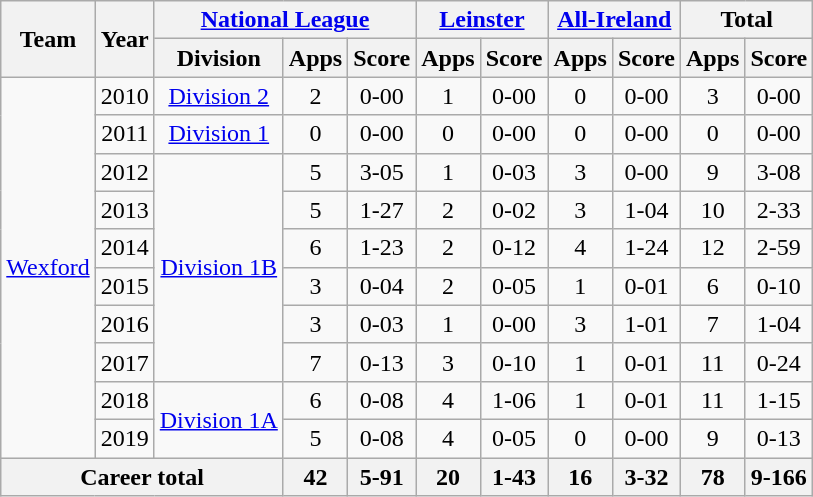<table class="wikitable" style="text-align:center">
<tr>
<th rowspan="2">Team</th>
<th rowspan="2">Year</th>
<th colspan="3"><a href='#'>National League</a></th>
<th colspan="2"><a href='#'>Leinster</a></th>
<th colspan="2"><a href='#'>All-Ireland</a></th>
<th colspan="2">Total</th>
</tr>
<tr>
<th>Division</th>
<th>Apps</th>
<th>Score</th>
<th>Apps</th>
<th>Score</th>
<th>Apps</th>
<th>Score</th>
<th>Apps</th>
<th>Score</th>
</tr>
<tr>
<td rowspan="10"><a href='#'>Wexford</a></td>
<td>2010</td>
<td rowspan="1"><a href='#'>Division 2</a></td>
<td>2</td>
<td>0-00</td>
<td>1</td>
<td>0-00</td>
<td>0</td>
<td>0-00</td>
<td>3</td>
<td>0-00</td>
</tr>
<tr>
<td>2011</td>
<td rowspan="1"><a href='#'>Division 1</a></td>
<td>0</td>
<td>0-00</td>
<td>0</td>
<td>0-00</td>
<td>0</td>
<td>0-00</td>
<td>0</td>
<td>0-00</td>
</tr>
<tr>
<td>2012</td>
<td rowspan="6"><a href='#'>Division 1B</a></td>
<td>5</td>
<td>3-05</td>
<td>1</td>
<td>0-03</td>
<td>3</td>
<td>0-00</td>
<td>9</td>
<td>3-08</td>
</tr>
<tr>
<td>2013</td>
<td>5</td>
<td>1-27</td>
<td>2</td>
<td>0-02</td>
<td>3</td>
<td>1-04</td>
<td>10</td>
<td>2-33</td>
</tr>
<tr>
<td>2014</td>
<td>6</td>
<td>1-23</td>
<td>2</td>
<td>0-12</td>
<td>4</td>
<td>1-24</td>
<td>12</td>
<td>2-59</td>
</tr>
<tr>
<td>2015</td>
<td>3</td>
<td>0-04</td>
<td>2</td>
<td>0-05</td>
<td>1</td>
<td>0-01</td>
<td>6</td>
<td>0-10</td>
</tr>
<tr>
<td>2016</td>
<td>3</td>
<td>0-03</td>
<td>1</td>
<td>0-00</td>
<td>3</td>
<td>1-01</td>
<td>7</td>
<td>1-04</td>
</tr>
<tr>
<td>2017</td>
<td>7</td>
<td>0-13</td>
<td>3</td>
<td>0-10</td>
<td>1</td>
<td>0-01</td>
<td>11</td>
<td>0-24</td>
</tr>
<tr>
<td>2018</td>
<td rowspan="2"><a href='#'>Division 1A</a></td>
<td>6</td>
<td>0-08</td>
<td>4</td>
<td>1-06</td>
<td>1</td>
<td>0-01</td>
<td>11</td>
<td>1-15</td>
</tr>
<tr>
<td>2019</td>
<td>5</td>
<td>0-08</td>
<td>4</td>
<td>0-05</td>
<td>0</td>
<td>0-00</td>
<td>9</td>
<td>0-13</td>
</tr>
<tr>
<th colspan="3">Career total</th>
<th>42</th>
<th>5-91</th>
<th>20</th>
<th>1-43</th>
<th>16</th>
<th>3-32</th>
<th>78</th>
<th>9-166</th>
</tr>
</table>
